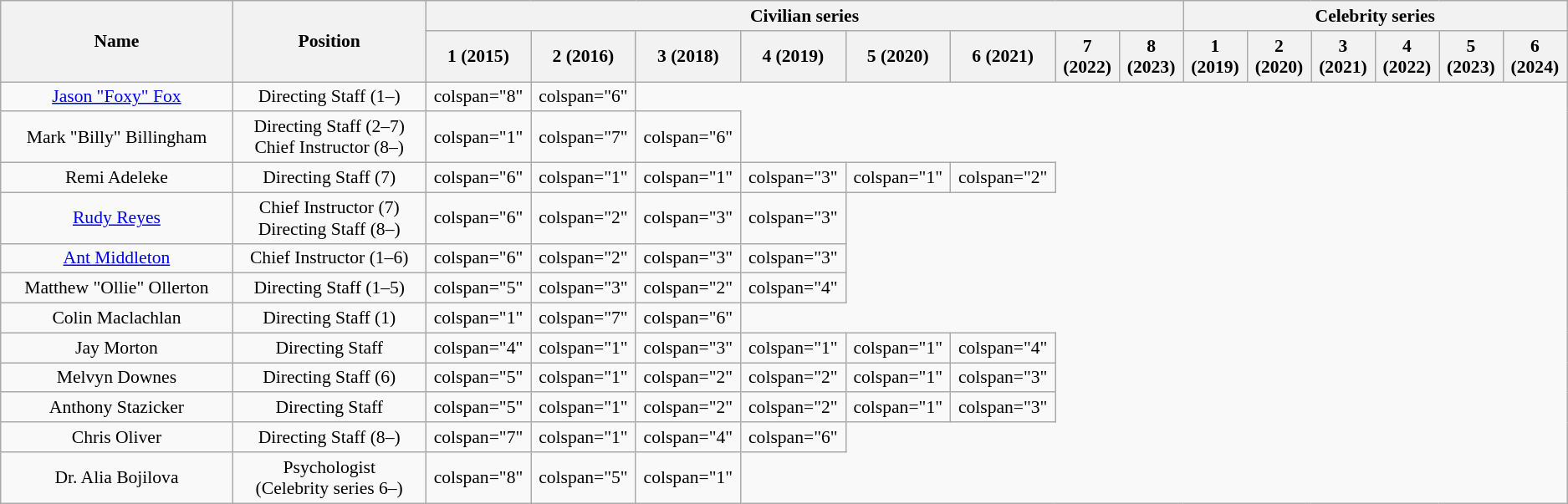<table class="wikitable plainrowheaders" style="font-size:90%; text-align: center">
<tr>
<th scope="col" rowspan="2" style="width:12%;">Name</th>
<th scope="col" rowspan="2" style="width:10%;">Position</th>
<th scope="col" colspan="8" style="width:12%;">Civilian series</th>
<th scope="col" colspan="9" style="width:12%;">Celebrity series</th>
</tr>
<tr>
<th scope="col" style="width:2%;">1 (2015)</th>
<th scope="col" style="width:2%;">2 (2016)</th>
<th scope="col" style="width:2%;">3 (2018)</th>
<th scope="col" style="width:2%;">4 (2019)</th>
<th scope="col" style="width:2%;">5 (2020)</th>
<th scope="col" style="width:2%;">6 (2021)</th>
<th scope="col" style="width:2%;">7 (2022)</th>
<th scope="col" style="width:2%;">8 (2023)</th>
<th scope="col" style="width:2%;">1 (2019)</th>
<th scope="col" style="width:2%;">2 (2020)</th>
<th scope="col" style="width:2%;">3 (2021)</th>
<th scope="col" style="width:2%;">4 (2022)</th>
<th scope="col" style="width:2%;">5 (2023)</th>
<th scope="col" style="width:2%;">6 (2024)</th>
</tr>
<tr>
<td scope="row"><a href='#'>Jason "Foxy" Fox</a></td>
<td>Directing Staff (1–)</td>
<td>colspan="8" </td>
<td>colspan="6" </td>
</tr>
<tr>
<td scope="row">Mark "Billy" Billingham</td>
<td>Directing Staff (2–7)<br>Chief Instructor (8–)</td>
<td>colspan="1" </td>
<td>colspan="7" </td>
<td>colspan="6" </td>
</tr>
<tr>
<td scope="row">Remi Adeleke</td>
<td>Directing Staff (7)</td>
<td>colspan="6" </td>
<td>colspan="1" </td>
<td>colspan="1" </td>
<td>colspan="3" </td>
<td>colspan="1" </td>
<td>colspan="2" </td>
</tr>
<tr>
<td scope="row"><a href='#'>Rudy Reyes</a></td>
<td>Chief Instructor (7)<br> Directing Staff (8–)</td>
<td>colspan="6" </td>
<td>colspan="2" </td>
<td>colspan="3" </td>
<td>colspan="3" </td>
</tr>
<tr>
<td scope="row"><a href='#'>Ant Middleton</a></td>
<td>Chief Instructor (1–6)</td>
<td>colspan="6" </td>
<td>colspan="2" </td>
<td>colspan="3" </td>
<td>colspan="3" </td>
</tr>
<tr>
<td scope="row">Matthew "Ollie" Ollerton</td>
<td>Directing Staff (1–5)</td>
<td>colspan="5" </td>
<td>colspan="3" </td>
<td>colspan="2" </td>
<td>colspan="4" </td>
</tr>
<tr>
<td scope="row">Colin Maclachlan</td>
<td>Directing Staff (1)</td>
<td>colspan="1" </td>
<td>colspan="7" </td>
<td>colspan="6" </td>
</tr>
<tr>
<td scope="row">Jay Morton</td>
<td>Directing Staff</td>
<td>colspan="4" </td>
<td>colspan="1" </td>
<td>colspan="3" </td>
<td>colspan="1" </td>
<td>colspan="1" </td>
<td>colspan="4" </td>
</tr>
<tr>
<td scope="row">Melvyn Downes</td>
<td>Directing Staff (6)</td>
<td>colspan="5" </td>
<td>colspan="1" </td>
<td>colspan="2" </td>
<td>colspan="2" </td>
<td>colspan="1" </td>
<td>colspan="3" </td>
</tr>
<tr>
<td scope="row">Anthony Stazicker</td>
<td>Directing Staff</td>
<td>colspan="5" </td>
<td>colspan="1" </td>
<td>colspan="2" </td>
<td>colspan="2" </td>
<td>colspan="1" </td>
<td>colspan="3" </td>
</tr>
<tr>
<td scope="row">Chris Oliver</td>
<td>Directing Staff (8–)</td>
<td>colspan="7" </td>
<td>colspan="1" </td>
<td>colspan="4"</td>
<td>colspan="6"</td>
</tr>
<tr>
<td scope="row">Dr. Alia Bojilova</td>
<td>Psychologist<br>(Celebrity series 6–)</td>
<td>colspan="8" </td>
<td>colspan="5" </td>
<td>colspan="1" </td>
</tr>
</table>
